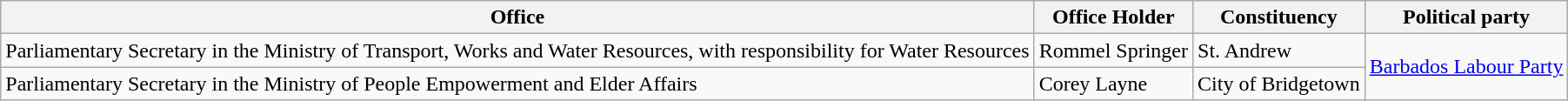<table class="wikitable">
<tr>
<th>Office</th>
<th>Office Holder</th>
<th>Constituency</th>
<th>Political party</th>
</tr>
<tr>
<td>Parliamentary Secretary in the Ministry of Transport, Works and Water Resources, with responsibility for Water Resources</td>
<td>Rommel Springer</td>
<td>St. Andrew</td>
<td rowspan="2"><a href='#'>Barbados Labour Party</a></td>
</tr>
<tr>
<td>Parliamentary Secretary in the Ministry of People Empowerment and Elder Affairs</td>
<td>Corey Layne</td>
<td>City of Bridgetown</td>
</tr>
</table>
